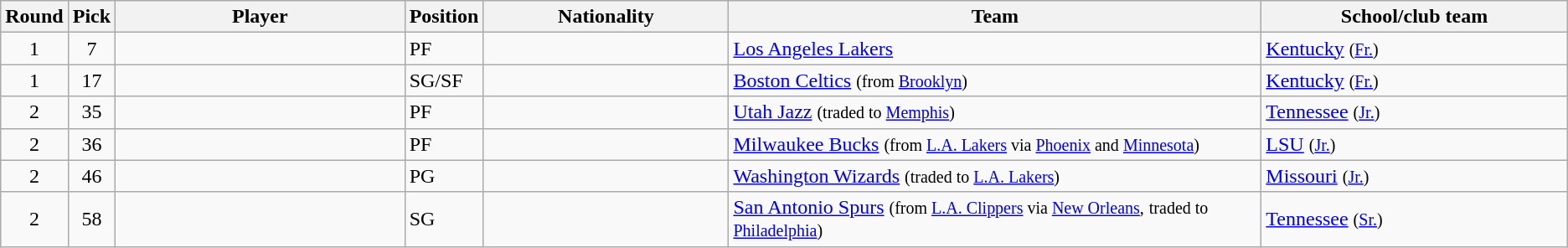<table class="wikitable sortable sortable">
<tr>
<th width="1%">Round</th>
<th width="1%">Pick</th>
<th width="19%">Player</th>
<th width="1%">Position</th>
<th width="16%">Nationality</th>
<th width="35%">Team</th>
<th width="20%">School/club team</th>
</tr>
<tr>
<td style="text-align:center;">1</td>
<td style="text-align:center;">7</td>
<td></td>
<td>PF</td>
<td></td>
<td><a href='#'>Los Angeles Lakers</a></td>
<td><a href='#'>Kentucky</a> <small>(<a href='#'>Fr.</a>)</small></td>
</tr>
<tr>
<td style="text-align:center;">1</td>
<td style="text-align:center;">17</td>
<td></td>
<td>SG/SF</td>
<td></td>
<td><a href='#'>Boston Celtics</a> <small>(from <a href='#'>Brooklyn</a>)</small></td>
<td><a href='#'>Kentucky</a> <small>(<a href='#'>Fr.</a>)</small></td>
</tr>
<tr>
<td style="text-align:center;">2</td>
<td style="text-align:center;">35</td>
<td></td>
<td>PF</td>
<td></td>
<td><a href='#'>Utah Jazz</a> <small>(traded to <a href='#'>Memphis</a>)</small></td>
<td><a href='#'>Tennessee</a> <small>(<a href='#'>Jr.</a>)</small></td>
</tr>
<tr>
<td style="text-align:center;">2</td>
<td style="text-align:center;">36</td>
<td></td>
<td>PF</td>
<td></td>
<td><a href='#'>Milwaukee Bucks</a> <small>(from <a href='#'>L.A. Lakers</a> via <a href='#'>Phoenix</a> and <a href='#'>Minnesota</a>)</small></td>
<td><a href='#'>LSU</a> <small>(<a href='#'>Jr.</a>)</small></td>
</tr>
<tr>
<td style="text-align:center;">2</td>
<td style="text-align:center;">46</td>
<td></td>
<td>PG</td>
<td></td>
<td><a href='#'>Washington Wizards</a> <small>(traded to <a href='#'>L.A. Lakers</a>)</small></td>
<td><a href='#'>Missouri</a> <small>(<a href='#'>Jr.</a>)</small></td>
</tr>
<tr>
<td style="text-align:center;">2</td>
<td style="text-align:center;">58</td>
<td></td>
<td>SG</td>
<td></td>
<td><a href='#'>San Antonio Spurs</a> <small>(from <a href='#'>L.A. Clippers</a> via <a href='#'>New Orleans</a>,</small> <small>traded to <a href='#'>Philadelphia</a>)</small></td>
<td><a href='#'>Tennessee</a> <small>(<a href='#'>Sr.</a>)</small></td>
</tr>
</table>
